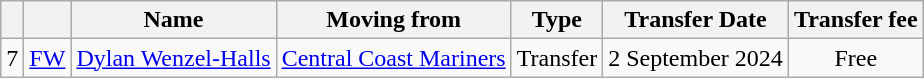<table class="wikitable" style="text-align:center;">
<tr>
<th></th>
<th></th>
<th>Name</th>
<th>Moving from</th>
<th>Type</th>
<th>Transfer Date</th>
<th>Transfer fee</th>
</tr>
<tr>
<td>7</td>
<td><a href='#'>FW</a></td>
<td><a href='#'>Dylan Wenzel-Halls</a></td>
<td><a href='#'>Central Coast Mariners</a></td>
<td>Transfer</td>
<td>2 September 2024</td>
<td>Free</td>
</tr>
</table>
